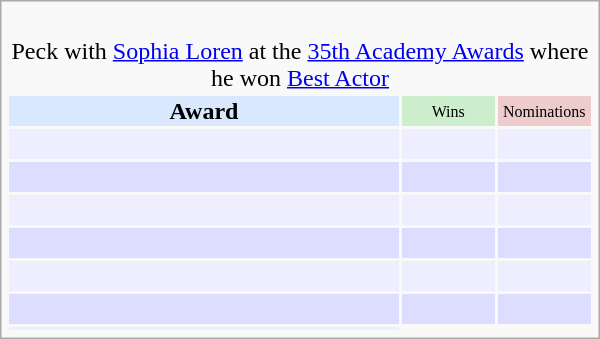<table class="infobox" style="width: 25em; text-align: left; vertical-align: middle;">
<tr>
<td colspan="3" style="text-align:center;"><br>Peck with <a href='#'>Sophia Loren</a> at the <a href='#'>35th Academy Awards</a> where he won <a href='#'>Best Actor</a></td>
</tr>
<tr bgcolor=#D9E8FF style="text-align:center;">
<th style="vertical-align: middle;">Award</th>
<td style="background:#cceecc; font-size:8pt; vertical-align: middle;" width="60px">Wins</td>
<td style="background:#eecccc; font-size:8pt; vertical-align: middle;" width="60px">Nominations</td>
</tr>
<tr bgcolor=#eeeeff>
<td align="center"><br></td>
<td></td>
<td></td>
</tr>
<tr bgcolor=#ddddff>
<td align="center"><br></td>
<td></td>
<td></td>
</tr>
<tr bgcolor=#eeeeff>
<td align="center"><br></td>
<td></td>
<td></td>
</tr>
<tr bgcolor=#ddddff>
<td align="center"><br></td>
<td></td>
<td></td>
</tr>
<tr bgcolor=#eeeeff>
<td align="center"><br></td>
<td></td>
<td></td>
</tr>
<tr bgcolor=#ddddff>
<td align="center"><br></td>
<td></td>
<td></td>
</tr>
<tr bgcolor=#eeeeff>
<td align="center"></td>
</tr>
</table>
